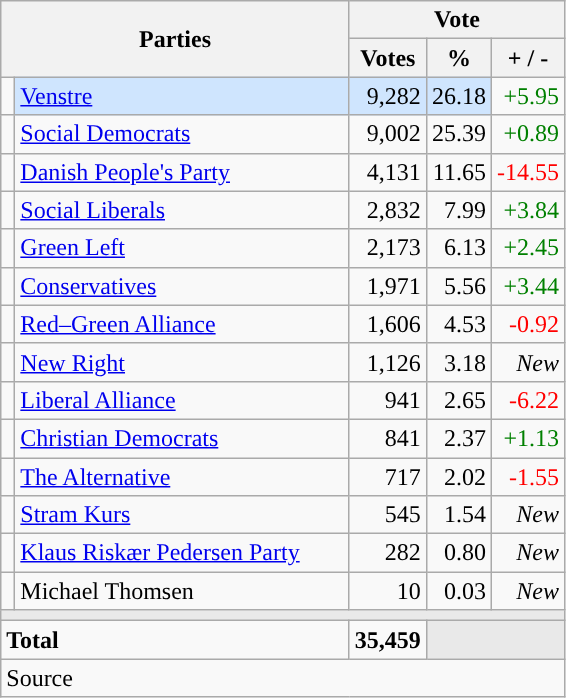<table class="wikitable" style="text-align:right;">
<tr>
<th style="text-align:centre;" rowspan="2" colspan="2" width="225">Parties</th>
<th colspan="3">Vote</th>
</tr>
<tr>
<th width="15">Votes</th>
<th width="15">%</th>
<th width="15">+ / -</th>
</tr>
<tr>
<td width="2" style="color:inherit;background:"></td>
<td bgcolor=#cfe5fe  align="left"><a href='#'>Venstre</a></td>
<td bgcolor=#cfe5fe>9,282</td>
<td bgcolor=#cfe5fe>26.18</td>
<td style=color:green;>+5.95</td>
</tr>
<tr>
<td width="2" style="color:inherit;background:"></td>
<td align="left"><a href='#'>Social Democrats</a></td>
<td>9,002</td>
<td>25.39</td>
<td style=color:green;>+0.89</td>
</tr>
<tr>
<td width="2" style="color:inherit;background:"></td>
<td align="left"><a href='#'>Danish People's Party</a></td>
<td>4,131</td>
<td>11.65</td>
<td style=color:red;>-14.55</td>
</tr>
<tr>
<td width="2" style="color:inherit;background:"></td>
<td align="left"><a href='#'>Social Liberals</a></td>
<td>2,832</td>
<td>7.99</td>
<td style=color:green;>+3.84</td>
</tr>
<tr>
<td width="2" style="color:inherit;background:"></td>
<td align="left"><a href='#'>Green Left</a></td>
<td>2,173</td>
<td>6.13</td>
<td style=color:green;>+2.45</td>
</tr>
<tr>
<td width="2" style="color:inherit;background:"></td>
<td align="left"><a href='#'>Conservatives</a></td>
<td>1,971</td>
<td>5.56</td>
<td style=color:green;>+3.44</td>
</tr>
<tr>
<td width="2" style="color:inherit;background:"></td>
<td align="left"><a href='#'>Red–Green Alliance</a></td>
<td>1,606</td>
<td>4.53</td>
<td style=color:red;>-0.92</td>
</tr>
<tr>
<td width="2" style="color:inherit;background:"></td>
<td align="left"><a href='#'>New Right</a></td>
<td>1,126</td>
<td>3.18</td>
<td><em>New</em></td>
</tr>
<tr>
<td width="2" style="color:inherit;background:"></td>
<td align="left"><a href='#'>Liberal Alliance</a></td>
<td>941</td>
<td>2.65</td>
<td style=color:red;>-6.22</td>
</tr>
<tr>
<td width="2" style="color:inherit;background:"></td>
<td align="left"><a href='#'>Christian Democrats</a></td>
<td>841</td>
<td>2.37</td>
<td style=color:green;>+1.13</td>
</tr>
<tr>
<td width="2" style="color:inherit;background:"></td>
<td align="left"><a href='#'>The Alternative</a></td>
<td>717</td>
<td>2.02</td>
<td style=color:red;>-1.55</td>
</tr>
<tr>
<td width="2" style="color:inherit;background:"></td>
<td align="left"><a href='#'>Stram Kurs</a></td>
<td>545</td>
<td>1.54</td>
<td><em>New</em></td>
</tr>
<tr>
<td width="2" style="color:inherit;background:"></td>
<td align="left"><a href='#'>Klaus Riskær Pedersen Party</a></td>
<td>282</td>
<td>0.80</td>
<td><em>New</em></td>
</tr>
<tr>
<td width="2" style="color:inherit;background:"></td>
<td align="left">Michael Thomsen</td>
<td>10</td>
<td>0.03</td>
<td><em>New</em></td>
</tr>
<tr>
<td colspan="7" bgcolor="#E9E9E9"></td>
</tr>
<tr>
<td align="left" colspan="2"><strong>Total</strong></td>
<td><strong>35,459</strong></td>
<td bgcolor="#E9E9E9" colspan="2"></td>
</tr>
<tr>
<td align="left" colspan="6">Source</td>
</tr>
</table>
